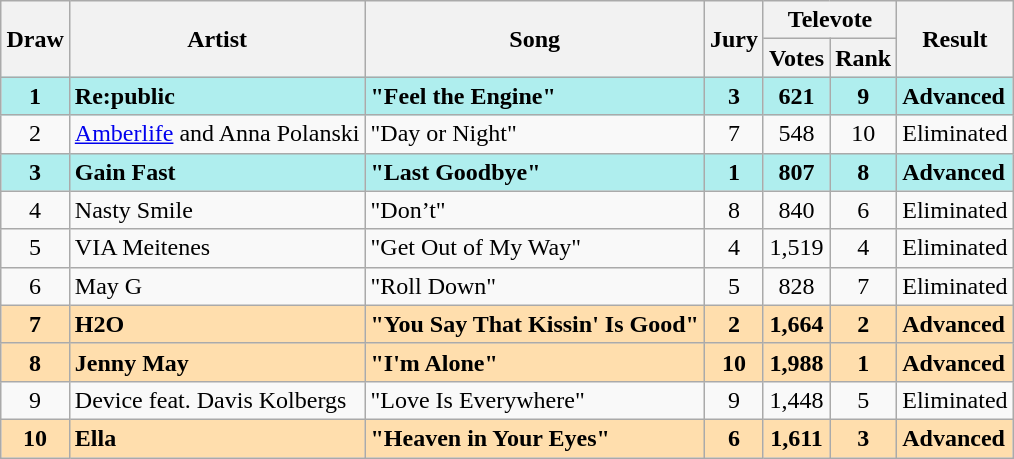<table class="sortable wikitable" style="margin: 1em auto 1em auto; text-align:center">
<tr>
<th rowspan="2">Draw</th>
<th rowspan="2">Artist</th>
<th rowspan="2">Song</th>
<th rowspan="2">Jury</th>
<th colspan="2">Televote</th>
<th rowspan="2">Result</th>
</tr>
<tr>
<th>Votes</th>
<th>Rank</th>
</tr>
<tr style="font-weight:bold; background:paleturquoise;">
<td>1</td>
<td align="left">Re:public</td>
<td align="left">"Feel the Engine"</td>
<td>3</td>
<td>621</td>
<td>9</td>
<td align="left">Advanced</td>
</tr>
<tr>
<td>2</td>
<td align="left"><a href='#'>Amberlife</a> and Anna Polanski</td>
<td align="left">"Day or Night"</td>
<td>7</td>
<td>548</td>
<td>10</td>
<td align="left">Eliminated</td>
</tr>
<tr style="font-weight:bold; background:paleturquoise;">
<td>3</td>
<td align="left">Gain Fast</td>
<td align="left">"Last Goodbye"</td>
<td>1</td>
<td>807</td>
<td>8</td>
<td align="left">Advanced</td>
</tr>
<tr>
<td>4</td>
<td align="left">Nasty Smile</td>
<td align="left">"Don’t"</td>
<td>8</td>
<td>840</td>
<td>6</td>
<td align="left">Eliminated</td>
</tr>
<tr>
<td>5</td>
<td align="left">VIA Meitenes</td>
<td align="left">"Get Out of My Way"</td>
<td>4</td>
<td>1,519</td>
<td>4</td>
<td align="left">Eliminated</td>
</tr>
<tr>
<td>6</td>
<td align="left">May G</td>
<td align="left">"Roll Down"</td>
<td>5</td>
<td>828</td>
<td>7</td>
<td align="left">Eliminated</td>
</tr>
<tr style="font-weight:bold; background:navajowhite;">
<td>7</td>
<td align="left">H2O</td>
<td align="left">"You Say That Kissin' Is Good"</td>
<td>2</td>
<td>1,664</td>
<td>2</td>
<td align="left">Advanced</td>
</tr>
<tr style="font-weight:bold; background:navajowhite;">
<td>8</td>
<td align="left">Jenny May</td>
<td align="left">"I'm Alone"</td>
<td>10</td>
<td>1,988</td>
<td>1</td>
<td align="left">Advanced</td>
</tr>
<tr>
<td>9</td>
<td align="left">Device feat. Davis Kolbergs</td>
<td align="left">"Love Is Everywhere"</td>
<td>9</td>
<td>1,448</td>
<td>5</td>
<td align="left">Eliminated</td>
</tr>
<tr style="font-weight:bold; background:navajowhite;">
<td>10</td>
<td align="left">Ella</td>
<td align="left">"Heaven in Your Eyes"</td>
<td>6</td>
<td>1,611</td>
<td>3</td>
<td align="left">Advanced</td>
</tr>
</table>
